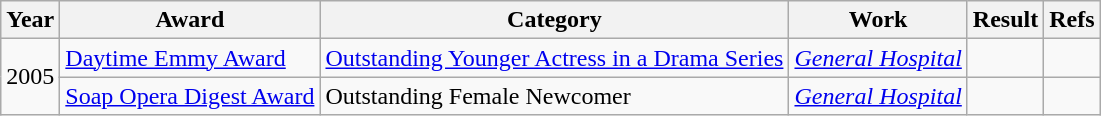<table class="wikitable">
<tr>
<th>Year</th>
<th>Award</th>
<th>Category</th>
<th>Work</th>
<th>Result</th>
<th>Refs</th>
</tr>
<tr>
<td rowspan=2>2005</td>
<td><a href='#'>Daytime Emmy Award</a></td>
<td><a href='#'>Outstanding Younger Actress in a Drama Series</a></td>
<td><em><a href='#'>General Hospital</a></em></td>
<td></td>
<td></td>
</tr>
<tr>
<td><a href='#'>Soap Opera Digest Award</a></td>
<td>Outstanding Female Newcomer</td>
<td><em><a href='#'>General Hospital</a></em></td>
<td></td>
<td></td>
</tr>
</table>
